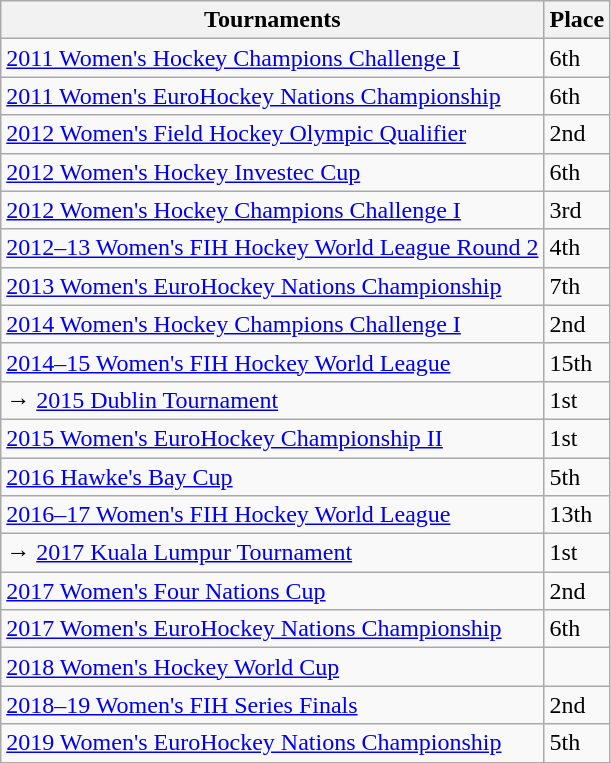<table class="wikitable collapsible">
<tr>
<th>Tournaments</th>
<th>Place</th>
</tr>
<tr>
<td><a href='#'>2011 Women's Hockey Champions Challenge I</a></td>
<td>6th</td>
</tr>
<tr>
<td><a href='#'>2011 Women's EuroHockey Nations Championship</a></td>
<td>6th</td>
</tr>
<tr>
<td><a href='#'>2012 Women's Field Hockey Olympic Qualifier</a></td>
<td>2nd</td>
</tr>
<tr>
<td><a href='#'>2012 Women's Hockey Investec Cup</a></td>
<td>6th</td>
</tr>
<tr>
<td><a href='#'>2012 Women's Hockey Champions Challenge I</a></td>
<td>3rd</td>
</tr>
<tr>
<td><a href='#'>2012–13 Women's FIH Hockey World League Round 2</a></td>
<td>4th</td>
</tr>
<tr>
<td><a href='#'>2013 Women's EuroHockey Nations Championship</a></td>
<td>7th</td>
</tr>
<tr>
<td><a href='#'>2014 Women's Hockey Champions Challenge I</a></td>
<td>2nd</td>
</tr>
<tr>
<td><a href='#'>2014–15 Women's FIH Hockey World League</a></td>
<td>15th</td>
</tr>
<tr>
<td>→ <a href='#'>2015 Dublin Tournament</a></td>
<td>1st</td>
</tr>
<tr>
<td><a href='#'>2015 Women's EuroHockey Championship II</a></td>
<td>1st</td>
</tr>
<tr>
<td><a href='#'>2016 Hawke's Bay Cup</a></td>
<td>5th</td>
</tr>
<tr>
<td><a href='#'>2016–17 Women's FIH Hockey World League</a></td>
<td>13th</td>
</tr>
<tr>
<td>→ <a href='#'>2017 Kuala Lumpur Tournament</a></td>
<td>1st</td>
</tr>
<tr>
<td><a href='#'>2017 Women's Four Nations Cup</a></td>
<td>2nd</td>
</tr>
<tr>
<td><a href='#'>2017 Women's EuroHockey Nations Championship</a></td>
<td>6th</td>
</tr>
<tr>
<td><a href='#'>2018 Women's Hockey World Cup</a></td>
<td></td>
</tr>
<tr>
<td><a href='#'>2018–19 Women's FIH Series Finals</a></td>
<td>2nd</td>
</tr>
<tr>
<td><a href='#'>2019 Women's EuroHockey Nations Championship</a></td>
<td>5th</td>
</tr>
<tr>
</tr>
</table>
